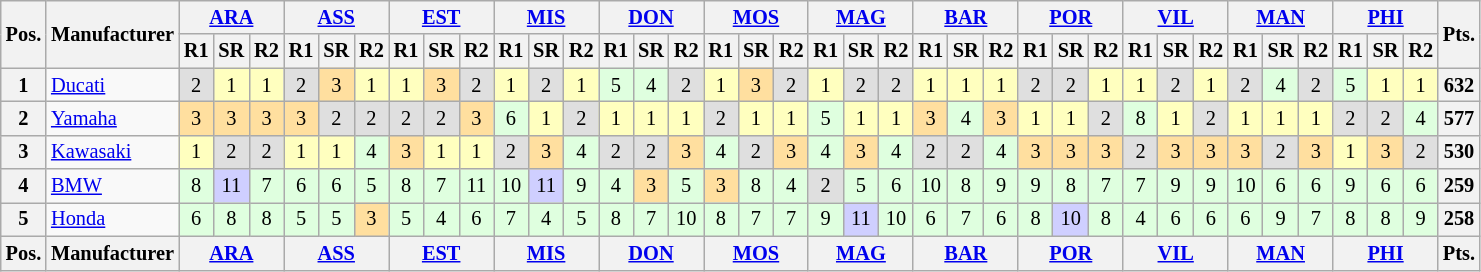<table class="wikitable" style="font-size:85%; text-align:center;">
<tr>
<th rowspan=2>Pos.</th>
<th rowspan=2>Manufacturer</th>
<th colspan=3><a href='#'>ARA</a><br></th>
<th colspan=3><a href='#'>ASS</a><br></th>
<th colspan=3><a href='#'>EST</a><br></th>
<th colspan=3><a href='#'>MIS</a><br></th>
<th colspan=3><a href='#'>DON</a><br></th>
<th colspan=3><a href='#'>MOS</a><br></th>
<th colspan=3><a href='#'>MAG</a><br></th>
<th colspan=3><a href='#'>BAR</a><br></th>
<th colspan=3><a href='#'>POR</a><br></th>
<th colspan=3><a href='#'>VIL</a><br></th>
<th colspan=3><a href='#'>MAN</a><br></th>
<th colspan=3><a href='#'>PHI</a><br></th>
<th rowspan=2>Pts.</th>
</tr>
<tr>
<th>R1</th>
<th>SR</th>
<th>R2</th>
<th>R1</th>
<th>SR</th>
<th>R2</th>
<th>R1</th>
<th>SR</th>
<th>R2</th>
<th>R1</th>
<th>SR</th>
<th>R2</th>
<th>R1</th>
<th>SR</th>
<th>R2</th>
<th>R1</th>
<th>SR</th>
<th>R2</th>
<th>R1</th>
<th>SR</th>
<th>R2</th>
<th>R1</th>
<th>SR</th>
<th>R2</th>
<th>R1</th>
<th>SR</th>
<th>R2</th>
<th>R1</th>
<th>SR</th>
<th>R2</th>
<th>R1</th>
<th>SR</th>
<th>R2</th>
<th>R1</th>
<th>SR</th>
<th>R2</th>
</tr>
<tr>
<th>1</th>
<td align=left> <a href='#'>Ducati</a></td>
<td style="background:#dfdfdf;">2</td>
<td style="background:#ffffbf;">1</td>
<td style="background:#ffffbf;">1</td>
<td style="background:#dfdfdf;">2</td>
<td style="background:#ffdf9f;">3</td>
<td style="background:#ffffbf;">1</td>
<td style="background:#ffffbf;">1</td>
<td style="background:#ffdf9f;">3</td>
<td style="background:#dfdfdf;">2</td>
<td style="background:#ffffbf;">1</td>
<td style="background:#dfdfdf;">2</td>
<td style="background:#ffffbf;">1</td>
<td style="background:#dfffdf;">5</td>
<td style="background:#dfffdf;">4</td>
<td style="background:#dfdfdf;">2</td>
<td style="background:#ffffbf;">1</td>
<td style="background:#ffdf9f;">3</td>
<td style="background:#dfdfdf;">2</td>
<td style="background:#ffffbf;">1</td>
<td style="background:#dfdfdf;">2</td>
<td style="background:#dfdfdf;">2</td>
<td style="background:#ffffbf;">1</td>
<td style="background:#ffffbf;">1</td>
<td style="background:#ffffbf;">1</td>
<td style="background:#dfdfdf;">2</td>
<td style="background:#dfdfdf;">2</td>
<td style="background:#ffffbf;">1</td>
<td style="background:#ffffbf;">1</td>
<td style="background:#dfdfdf;">2</td>
<td style="background:#ffffbf;">1</td>
<td style="background:#dfdfdf;">2</td>
<td style="background:#dfffdf;">4</td>
<td style="background:#dfdfdf;">2</td>
<td style="background:#dfffdf;">5</td>
<td style="background:#ffffbf;">1</td>
<td style="background:#ffffbf;">1</td>
<th>632</th>
</tr>
<tr>
<th>2</th>
<td align=left> <a href='#'>Yamaha</a></td>
<td style="background:#ffdf9f;">3</td>
<td style="background:#ffdf9f;">3</td>
<td style="background:#ffdf9f;">3</td>
<td style="background:#ffdf9f;">3</td>
<td style="background:#dfdfdf;">2</td>
<td style="background:#dfdfdf;">2</td>
<td style="background:#dfdfdf;">2</td>
<td style="background:#dfdfdf;">2</td>
<td style="background:#ffdf9f;">3</td>
<td style="background:#dfffdf;">6</td>
<td style="background:#ffffbf;">1</td>
<td style="background:#dfdfdf;">2</td>
<td style="background:#ffffbf;">1</td>
<td style="background:#ffffbf;">1</td>
<td style="background:#ffffbf;">1</td>
<td style="background:#dfdfdf;">2</td>
<td style="background:#ffffbf;">1</td>
<td style="background:#ffffbf;">1</td>
<td style="background:#dfffdf;">5</td>
<td style="background:#ffffbf;">1</td>
<td style="background:#ffffbf;">1</td>
<td style="background:#ffdf9f;">3</td>
<td style="background:#dfffdf;">4</td>
<td style="background:#ffdf9f;">3</td>
<td style="background:#ffffbf;">1</td>
<td style="background:#ffffbf;">1</td>
<td style="background:#dfdfdf;">2</td>
<td style="background:#dfffdf;">8</td>
<td style="background:#ffffbf;">1</td>
<td style="background:#dfdfdf;">2</td>
<td style="background:#ffffbf;">1</td>
<td style="background:#ffffbf;">1</td>
<td style="background:#ffffbf;">1</td>
<td style="background:#dfdfdf;">2</td>
<td style="background:#dfdfdf;">2</td>
<td style="background:#dfffdf;">4</td>
<th>577</th>
</tr>
<tr>
<th>3</th>
<td align=left nowrap> <a href='#'>Kawasaki</a></td>
<td style="background:#ffffbf;">1</td>
<td style="background:#dfdfdf;">2</td>
<td style="background:#dfdfdf;">2</td>
<td style="background:#ffffbf;">1</td>
<td style="background:#ffffbf;">1</td>
<td style="background:#dfffdf;">4</td>
<td style="background:#ffdf9f;">3</td>
<td style="background:#ffffbf;">1</td>
<td style="background:#ffffbf;">1</td>
<td style="background:#dfdfdf;">2</td>
<td style="background:#ffdf9f;">3</td>
<td style="background:#dfffdf;">4</td>
<td style="background:#dfdfdf;">2</td>
<td style="background:#dfdfdf;">2</td>
<td style="background:#ffdf9f;">3</td>
<td style="background:#dfffdf;">4</td>
<td style="background:#dfdfdf;">2</td>
<td style="background:#ffdf9f;">3</td>
<td style="background:#dfffdf;">4</td>
<td style="background:#ffdf9f;">3</td>
<td style="background:#dfffdf;">4</td>
<td style="background:#dfdfdf;">2</td>
<td style="background:#dfdfdf;">2</td>
<td style="background:#dfffdf;">4</td>
<td style="background:#ffdf9f;">3</td>
<td style="background:#ffdf9f;">3</td>
<td style="background:#ffdf9f;">3</td>
<td style="background:#dfdfdf;">2</td>
<td style="background:#ffdf9f;">3</td>
<td style="background:#ffdf9f;">3</td>
<td style="background:#ffdf9f;">3</td>
<td style="background:#dfdfdf;">2</td>
<td style="background:#ffdf9f;">3</td>
<td style="background:#ffffbf;">1</td>
<td style="background:#ffdf9f;">3</td>
<td style="background:#dfdfdf;">2</td>
<th>530</th>
</tr>
<tr>
<th>4</th>
<td align=left> <a href='#'>BMW</a></td>
<td style="background:#dfffdf;">8</td>
<td style="background:#cfcfff;">11</td>
<td style="background:#dfffdf;">7</td>
<td style="background:#dfffdf;">6</td>
<td style="background:#dfffdf;">6</td>
<td style="background:#dfffdf;">5</td>
<td style="background:#dfffdf;">8</td>
<td style="background:#dfffdf;">7</td>
<td style="background:#dfffdf;">11</td>
<td style="background:#dfffdf;">10</td>
<td style="background:#cfcfff;">11</td>
<td style="background:#dfffdf;">9</td>
<td style="background:#dfffdf;">4</td>
<td style="background:#ffdf9f;">3</td>
<td style="background:#dfffdf;">5</td>
<td style="background:#ffdf9f;">3</td>
<td style="background:#dfffdf;">8</td>
<td style="background:#dfffdf;">4</td>
<td style="background:#dfdfdf;">2</td>
<td style="background:#dfffdf;">5</td>
<td style="background:#dfffdf;">6</td>
<td style="background:#dfffdf;">10</td>
<td style="background:#dfffdf;">8</td>
<td style="background:#dfffdf;">9</td>
<td style="background:#dfffdf;">9</td>
<td style="background:#dfffdf;">8</td>
<td style="background:#dfffdf;">7</td>
<td style="background:#dfffdf;">7</td>
<td style="background:#dfffdf;">9</td>
<td style="background:#dfffdf;">9</td>
<td style="background:#dfffdf;">10</td>
<td style="background:#dfffdf;">6</td>
<td style="background:#dfffdf;">6</td>
<td style="background:#dfffdf;">9</td>
<td style="background:#dfffdf;">6</td>
<td style="background:#dfffdf;">6</td>
<th>259</th>
</tr>
<tr>
<th>5</th>
<td align=left> <a href='#'>Honda</a></td>
<td style="background:#dfffdf;">6</td>
<td style="background:#dfffdf;">8</td>
<td style="background:#dfffdf;">8</td>
<td style="background:#dfffdf;">5</td>
<td style="background:#dfffdf;">5</td>
<td style="background:#ffdf9f;">3</td>
<td style="background:#dfffdf;">5</td>
<td style="background:#dfffdf;">4</td>
<td style="background:#dfffdf;">6</td>
<td style="background:#dfffdf;">7</td>
<td style="background:#dfffdf;">4</td>
<td style="background:#dfffdf;">5</td>
<td style="background:#dfffdf;">8</td>
<td style="background:#dfffdf;">7</td>
<td style="background:#dfffdf;">10</td>
<td style="background:#dfffdf;">8</td>
<td style="background:#dfffdf;">7</td>
<td style="background:#dfffdf;">7</td>
<td style="background:#dfffdf;">9</td>
<td style="background:#cfcfff;">11</td>
<td style="background:#dfffdf;">10</td>
<td style="background:#dfffdf;">6</td>
<td style="background:#dfffdf;">7</td>
<td style="background:#dfffdf;">6</td>
<td style="background:#dfffdf;">8</td>
<td style="background:#cfcfff;">10</td>
<td style="background:#dfffdf;">8</td>
<td style="background:#dfffdf;">4</td>
<td style="background:#dfffdf;">6</td>
<td style="background:#dfffdf;">6</td>
<td style="background:#dfffdf;">6</td>
<td style="background:#dfffdf;">9</td>
<td style="background:#dfffdf;">7</td>
<td style="background:#dfffdf;">8</td>
<td style="background:#dfffdf;">8</td>
<td style="background:#dfffdf;">9</td>
<th>258</th>
</tr>
<tr>
<th>Pos.</th>
<th>Manufacturer</th>
<th colspan=3><a href='#'>ARA</a><br></th>
<th colspan=3><a href='#'>ASS</a><br></th>
<th colspan=3><a href='#'>EST</a><br></th>
<th colspan=3><a href='#'>MIS</a><br></th>
<th colspan=3><a href='#'>DON</a><br></th>
<th colspan=3><a href='#'>MOS</a><br></th>
<th colspan=3><a href='#'>MAG</a><br></th>
<th colspan=3><a href='#'>BAR</a><br></th>
<th colspan=3><a href='#'>POR</a><br></th>
<th colspan=3><a href='#'>VIL</a><br></th>
<th colspan=3><a href='#'>MAN</a><br></th>
<th colspan=3><a href='#'>PHI</a><br></th>
<th>Pts.</th>
</tr>
</table>
